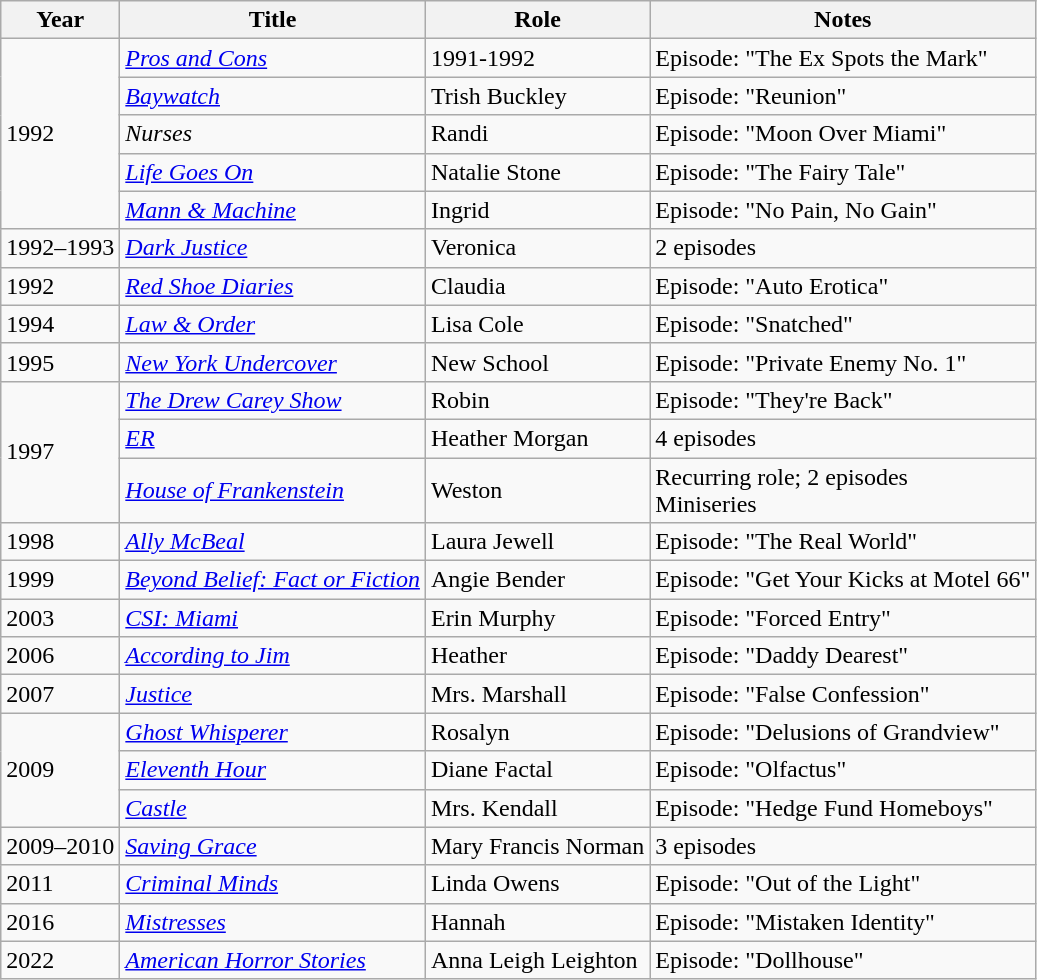<table class="wikitable sortable">
<tr>
<th>Year</th>
<th>Title</th>
<th>Role</th>
<th>Notes</th>
</tr>
<tr>
<td rowspan="5">1992</td>
<td><a href='#'><em>Pros and Cons</em></a></td>
<td>1991-1992</td>
<td>Episode: "The Ex Spots the Mark"</td>
</tr>
<tr>
<td><em><a href='#'>Baywatch</a></em></td>
<td>Trish Buckley</td>
<td>Episode: "Reunion"</td>
</tr>
<tr>
<td><em>Nurses</em></td>
<td>Randi</td>
<td>Episode: "Moon Over Miami"</td>
</tr>
<tr>
<td><em><a href='#'>Life Goes On</a></em></td>
<td>Natalie Stone</td>
<td>Episode: "The Fairy Tale"</td>
</tr>
<tr>
<td><em><a href='#'>Mann & Machine</a></em></td>
<td>Ingrid</td>
<td>Episode: "No Pain, No Gain"</td>
</tr>
<tr>
<td>1992–1993</td>
<td><em><a href='#'>Dark Justice</a></em></td>
<td>Veronica</td>
<td>2 episodes</td>
</tr>
<tr>
<td>1992</td>
<td><em><a href='#'>Red Shoe Diaries</a></em></td>
<td>Claudia</td>
<td>Episode: "Auto Erotica"</td>
</tr>
<tr>
<td>1994</td>
<td><em><a href='#'>Law & Order</a></em></td>
<td>Lisa Cole</td>
<td>Episode: "Snatched"</td>
</tr>
<tr>
<td>1995</td>
<td><em><a href='#'>New York Undercover</a></em></td>
<td>New School</td>
<td>Episode: "Private Enemy No. 1"</td>
</tr>
<tr>
<td rowspan="3">1997</td>
<td><em><a href='#'>The Drew Carey Show</a></em></td>
<td>Robin</td>
<td>Episode: "They're Back"</td>
</tr>
<tr>
<td><em><a href='#'>ER</a></em></td>
<td>Heather Morgan</td>
<td>4 episodes</td>
</tr>
<tr>
<td><em><a href='#'>House of Frankenstein</a></em></td>
<td>Weston</td>
<td>Recurring role; 2 episodes<br>Miniseries</td>
</tr>
<tr>
<td>1998</td>
<td><em><a href='#'>Ally McBeal</a></em></td>
<td>Laura Jewell</td>
<td>Episode: "The Real World"</td>
</tr>
<tr>
<td>1999</td>
<td><em><a href='#'>Beyond Belief: Fact or Fiction</a></em></td>
<td>Angie Bender</td>
<td>Episode: "Get Your Kicks at Motel 66"</td>
</tr>
<tr>
<td>2003</td>
<td><em><a href='#'>CSI: Miami</a></em></td>
<td>Erin Murphy</td>
<td>Episode: "Forced Entry"</td>
</tr>
<tr>
<td>2006</td>
<td><em><a href='#'>According to Jim</a></em></td>
<td>Heather</td>
<td>Episode: "Daddy Dearest"</td>
</tr>
<tr>
<td>2007</td>
<td><em><a href='#'>Justice</a></em></td>
<td>Mrs. Marshall</td>
<td>Episode: "False Confession"</td>
</tr>
<tr>
<td rowspan="3">2009</td>
<td><em><a href='#'>Ghost Whisperer</a></em></td>
<td>Rosalyn</td>
<td>Episode: "Delusions of Grandview"</td>
</tr>
<tr>
<td><em><a href='#'>Eleventh Hour</a></em></td>
<td>Diane Factal</td>
<td>Episode: "Olfactus"</td>
</tr>
<tr>
<td><em><a href='#'>Castle</a></em></td>
<td>Mrs. Kendall</td>
<td>Episode: "Hedge Fund Homeboys"</td>
</tr>
<tr>
<td>2009–2010</td>
<td><em><a href='#'>Saving Grace</a></em></td>
<td>Mary Francis Norman</td>
<td>3 episodes</td>
</tr>
<tr>
<td>2011</td>
<td><em><a href='#'>Criminal Minds</a></em></td>
<td>Linda Owens</td>
<td>Episode: "Out of the Light"</td>
</tr>
<tr>
<td>2016</td>
<td><em><a href='#'>Mistresses</a></em></td>
<td>Hannah</td>
<td>Episode: "Mistaken Identity"</td>
</tr>
<tr>
<td>2022</td>
<td><em><a href='#'>American Horror Stories</a></em></td>
<td>Anna Leigh Leighton</td>
<td>Episode: "Dollhouse"</td>
</tr>
</table>
